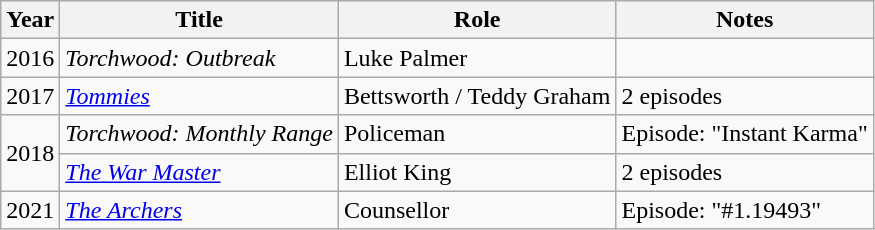<table class="wikitable">
<tr>
<th>Year</th>
<th>Title</th>
<th>Role</th>
<th>Notes</th>
</tr>
<tr>
<td>2016</td>
<td><em>Torchwood: Outbreak</em></td>
<td>Luke Palmer</td>
<td></td>
</tr>
<tr>
<td>2017</td>
<td><em><a href='#'>Tommies</a></em></td>
<td>Bettsworth / Teddy Graham</td>
<td>2 episodes</td>
</tr>
<tr>
<td rowspan="2">2018</td>
<td><em>Torchwood: Monthly Range</em></td>
<td>Policeman</td>
<td>Episode: "Instant Karma"</td>
</tr>
<tr>
<td><em><a href='#'>The War Master</a></em></td>
<td>Elliot King</td>
<td>2 episodes</td>
</tr>
<tr>
<td>2021</td>
<td><em><a href='#'>The Archers</a></em></td>
<td>Counsellor</td>
<td>Episode: "#1.19493"</td>
</tr>
</table>
